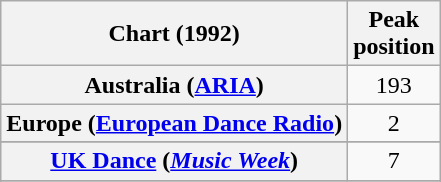<table class="wikitable sortable plainrowheaders" style="text-align:center">
<tr>
<th scope="col">Chart (1992)</th>
<th scope="col">Peak<br>position</th>
</tr>
<tr>
<th scope="row">Australia (<a href='#'>ARIA</a>)</th>
<td align="center">193</td>
</tr>
<tr>
<th scope="row">Europe (<a href='#'>European Dance Radio</a>)</th>
<td>2</td>
</tr>
<tr>
</tr>
<tr>
<th scope="row"><a href='#'>UK Dance</a> (<em><a href='#'>Music Week</a></em>)</th>
<td>7</td>
</tr>
<tr>
</tr>
<tr>
</tr>
<tr>
</tr>
</table>
